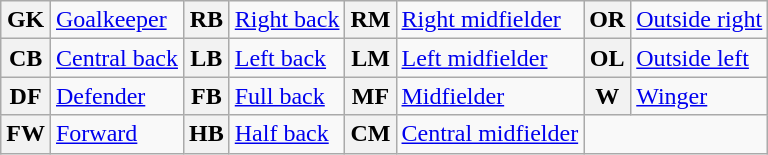<table class="wikitable">
<tr>
<th>GK</th>
<td><a href='#'>Goalkeeper</a></td>
<th>RB</th>
<td><a href='#'>Right back</a></td>
<th>RM</th>
<td><a href='#'>Right midfielder</a></td>
<th>OR</th>
<td><a href='#'>Outside right</a></td>
</tr>
<tr>
<th>CB</th>
<td><a href='#'>Central back</a></td>
<th>LB</th>
<td><a href='#'>Left back</a></td>
<th>LM</th>
<td><a href='#'>Left midfielder</a></td>
<th>OL</th>
<td><a href='#'>Outside left</a></td>
</tr>
<tr>
<th>DF</th>
<td><a href='#'>Defender</a></td>
<th>FB</th>
<td><a href='#'>Full back</a></td>
<th>MF</th>
<td><a href='#'>Midfielder</a></td>
<th>W</th>
<td><a href='#'>Winger</a></td>
</tr>
<tr>
<th>FW</th>
<td><a href='#'>Forward</a></td>
<th>HB</th>
<td><a href='#'>Half back</a></td>
<th>CM</th>
<td><a href='#'>Central midfielder</a></td>
<td colspan="2"></td>
</tr>
</table>
